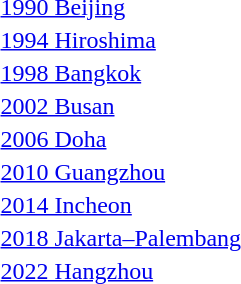<table>
<tr>
<td><a href='#'>1990 Beijing</a></td>
<td></td>
<td></td>
<td></td>
</tr>
<tr>
<td><a href='#'>1994 Hiroshima</a></td>
<td></td>
<td></td>
<td></td>
</tr>
<tr>
<td><a href='#'>1998 Bangkok</a></td>
<td></td>
<td></td>
<td></td>
</tr>
<tr>
<td><a href='#'>2002 Busan</a></td>
<td></td>
<td></td>
<td></td>
</tr>
<tr>
<td><a href='#'>2006 Doha</a></td>
<td></td>
<td></td>
<td></td>
</tr>
<tr>
<td><a href='#'>2010 Guangzhou</a></td>
<td></td>
<td></td>
<td></td>
</tr>
<tr>
<td><a href='#'>2014 Incheon</a></td>
<td></td>
<td></td>
<td></td>
</tr>
<tr>
<td><a href='#'>2018 Jakarta–Palembang</a></td>
<td></td>
<td></td>
<td></td>
</tr>
<tr>
<td><a href='#'>2022 Hangzhou</a></td>
<td></td>
<td></td>
<td></td>
</tr>
</table>
